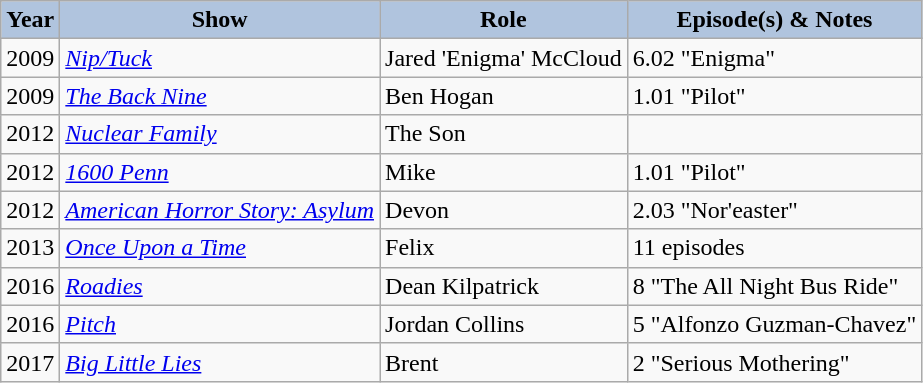<table class="wikitable">
<tr style="text-align:center;">
<th style="background:#B0C4DE;">Year</th>
<th style="background:#B0C4DE;">Show</th>
<th style="background:#B0C4DE;">Role</th>
<th style="background:#B0C4DE;">Episode(s) & Notes</th>
</tr>
<tr>
<td>2009</td>
<td><em><a href='#'>Nip/Tuck</a></em></td>
<td>Jared 'Enigma' McCloud</td>
<td>6.02 "Enigma"</td>
</tr>
<tr>
<td>2009</td>
<td><em><a href='#'>The Back Nine</a></em></td>
<td>Ben Hogan</td>
<td>1.01 "Pilot"</td>
</tr>
<tr>
<td>2012</td>
<td><em><a href='#'>Nuclear Family</a></em></td>
<td>The Son</td>
<td></td>
</tr>
<tr>
<td>2012</td>
<td><em><a href='#'>1600 Penn</a></em></td>
<td>Mike</td>
<td>1.01 "Pilot"</td>
</tr>
<tr>
<td>2012</td>
<td><em><a href='#'>American Horror Story: Asylum</a></em></td>
<td>Devon</td>
<td>2.03 "Nor'easter"</td>
</tr>
<tr>
<td>2013</td>
<td><em><a href='#'>Once Upon a Time</a></em></td>
<td>Felix</td>
<td>11 episodes</td>
</tr>
<tr>
<td>2016</td>
<td><em><a href='#'>Roadies</a></em></td>
<td>Dean Kilpatrick</td>
<td>8 "The All Night Bus Ride"</td>
</tr>
<tr>
<td>2016</td>
<td><em><a href='#'>Pitch</a></em></td>
<td>Jordan Collins</td>
<td>5 "Alfonzo Guzman-Chavez"</td>
</tr>
<tr>
<td>2017</td>
<td><em><a href='#'>Big Little Lies</a></em></td>
<td>Brent</td>
<td>2 "Serious Mothering"</td>
</tr>
</table>
